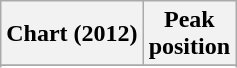<table class="wikitable plainrowheaders sortable">
<tr>
<th scope="col">Chart (2012)</th>
<th scope="col">Peak<br>position</th>
</tr>
<tr>
</tr>
<tr>
</tr>
<tr>
</tr>
<tr>
</tr>
<tr>
</tr>
<tr>
</tr>
<tr>
</tr>
<tr>
</tr>
<tr>
</tr>
<tr>
</tr>
<tr>
</tr>
<tr>
</tr>
</table>
